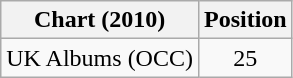<table class="wikitable sortable">
<tr>
<th>Chart (2010)</th>
<th>Position</th>
</tr>
<tr>
<td>UK Albums (OCC)</td>
<td style="text-align:center;">25</td>
</tr>
</table>
